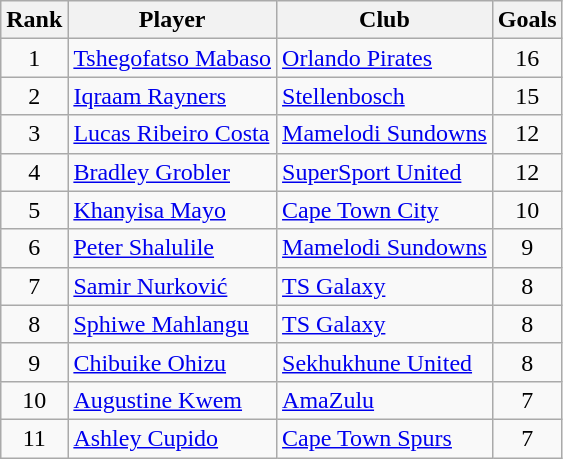<table class="wikitable" style="text-align:center;">
<tr>
<th>Rank</th>
<th>Player</th>
<th>Club</th>
<th>Goals</th>
</tr>
<tr>
<td>1</td>
<td align="left"> <a href='#'>Tshegofatso Mabaso</a></td>
<td align="left"><a href='#'>Orlando Pirates</a></td>
<td>16</td>
</tr>
<tr>
<td>2</td>
<td align="left"> <a href='#'>Iqraam Rayners</a></td>
<td align="left"><a href='#'>Stellenbosch</a></td>
<td>15</td>
</tr>
<tr>
<td>3</td>
<td align="left"> <a href='#'>Lucas Ribeiro Costa</a></td>
<td align="left"><a href='#'>Mamelodi Sundowns</a></td>
<td>12</td>
</tr>
<tr>
<td>4</td>
<td align="left"> <a href='#'>Bradley Grobler</a></td>
<td align="left"><a href='#'>SuperSport United</a></td>
<td>12</td>
</tr>
<tr>
<td>5</td>
<td align="left"> <a href='#'>Khanyisa Mayo</a></td>
<td align="left"><a href='#'>Cape Town City</a></td>
<td>10</td>
</tr>
<tr>
<td>6</td>
<td align="left"> <a href='#'>Peter Shalulile</a></td>
<td align="left"><a href='#'>Mamelodi Sundowns</a></td>
<td>9</td>
</tr>
<tr>
<td>7</td>
<td align="left"> <a href='#'>Samir Nurković</a></td>
<td align="left"><a href='#'>TS Galaxy</a></td>
<td>8</td>
</tr>
<tr>
<td>8</td>
<td align="left"> <a href='#'>Sphiwe Mahlangu</a></td>
<td align="left"><a href='#'>TS Galaxy</a></td>
<td>8</td>
</tr>
<tr>
<td>9</td>
<td align="left"> <a href='#'>Chibuike Ohizu</a></td>
<td align="left"><a href='#'>Sekhukhune United</a></td>
<td>8</td>
</tr>
<tr>
<td>10</td>
<td align="left"> <a href='#'>Augustine Kwem</a></td>
<td align="left"><a href='#'>AmaZulu</a></td>
<td>7</td>
</tr>
<tr>
<td>11</td>
<td align="left"> <a href='#'>Ashley Cupido</a></td>
<td align="left"><a href='#'>Cape Town Spurs</a></td>
<td>7</td>
</tr>
</table>
